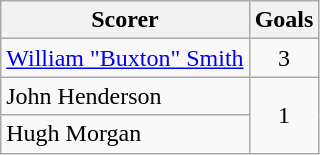<table class="wikitable">
<tr>
<th>Scorer</th>
<th>Goals</th>
</tr>
<tr>
<td> <a href='#'>William "Buxton" Smith</a></td>
<td align=center>3</td>
</tr>
<tr>
<td>John Henderson</td>
<td rowspan="2" align=center>1</td>
</tr>
<tr>
<td>Hugh Morgan</td>
</tr>
</table>
